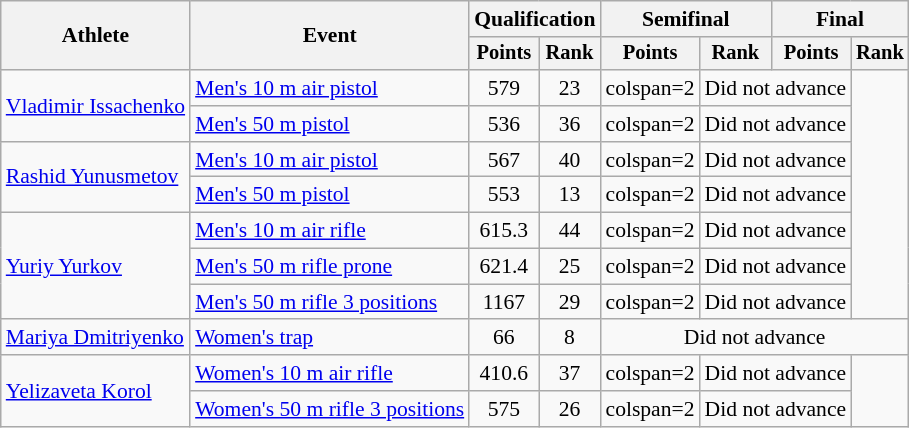<table class="wikitable" style="font-size:90%">
<tr>
<th rowspan="2">Athlete</th>
<th rowspan="2">Event</th>
<th colspan=2>Qualification</th>
<th colspan=2>Semifinal</th>
<th colspan=2>Final</th>
</tr>
<tr style="font-size:95%">
<th>Points</th>
<th>Rank</th>
<th>Points</th>
<th>Rank</th>
<th>Points</th>
<th>Rank</th>
</tr>
<tr align=center>
<td align=left rowspan=2><a href='#'>Vladimir Issachenko</a></td>
<td align=left><a href='#'>Men's 10 m air pistol</a></td>
<td>579</td>
<td>23</td>
<td>colspan=2 </td>
<td colspan=2>Did not advance</td>
</tr>
<tr align=center>
<td align=left><a href='#'>Men's 50 m pistol</a></td>
<td>536</td>
<td>36</td>
<td>colspan=2 </td>
<td colspan=2>Did not advance</td>
</tr>
<tr align=center>
<td align=left rowspan=2><a href='#'>Rashid Yunusmetov</a></td>
<td align=left><a href='#'>Men's 10 m air pistol</a></td>
<td>567</td>
<td>40</td>
<td>colspan=2 </td>
<td colspan=2>Did not advance</td>
</tr>
<tr align=center>
<td align=left><a href='#'>Men's 50 m pistol</a></td>
<td>553</td>
<td>13</td>
<td>colspan=2 </td>
<td colspan=2>Did not advance</td>
</tr>
<tr align=center>
<td align=left rowspan=3><a href='#'>Yuriy Yurkov</a></td>
<td align=left><a href='#'>Men's 10 m air rifle</a></td>
<td>615.3</td>
<td>44</td>
<td>colspan=2 </td>
<td colspan=2>Did not advance</td>
</tr>
<tr align=center>
<td align=left><a href='#'>Men's 50 m rifle prone</a></td>
<td>621.4</td>
<td>25</td>
<td>colspan=2 </td>
<td colspan=2>Did not advance</td>
</tr>
<tr align=center>
<td align=left><a href='#'>Men's 50 m rifle 3 positions</a></td>
<td>1167</td>
<td>29</td>
<td>colspan=2 </td>
<td colspan=2>Did not advance</td>
</tr>
<tr align=center>
<td align=left><a href='#'>Mariya Dmitriyenko</a></td>
<td align=left><a href='#'>Women's trap</a></td>
<td>66</td>
<td>8</td>
<td colspan=4>Did not advance</td>
</tr>
<tr align=center>
<td align=left rowspan=2><a href='#'>Yelizaveta Korol</a></td>
<td align=left><a href='#'>Women's 10 m air rifle</a></td>
<td>410.6</td>
<td>37</td>
<td>colspan=2 </td>
<td colspan=2>Did not advance</td>
</tr>
<tr align=center>
<td align=left><a href='#'>Women's 50 m rifle 3 positions</a></td>
<td>575</td>
<td>26</td>
<td>colspan=2 </td>
<td colspan=2>Did not advance</td>
</tr>
</table>
